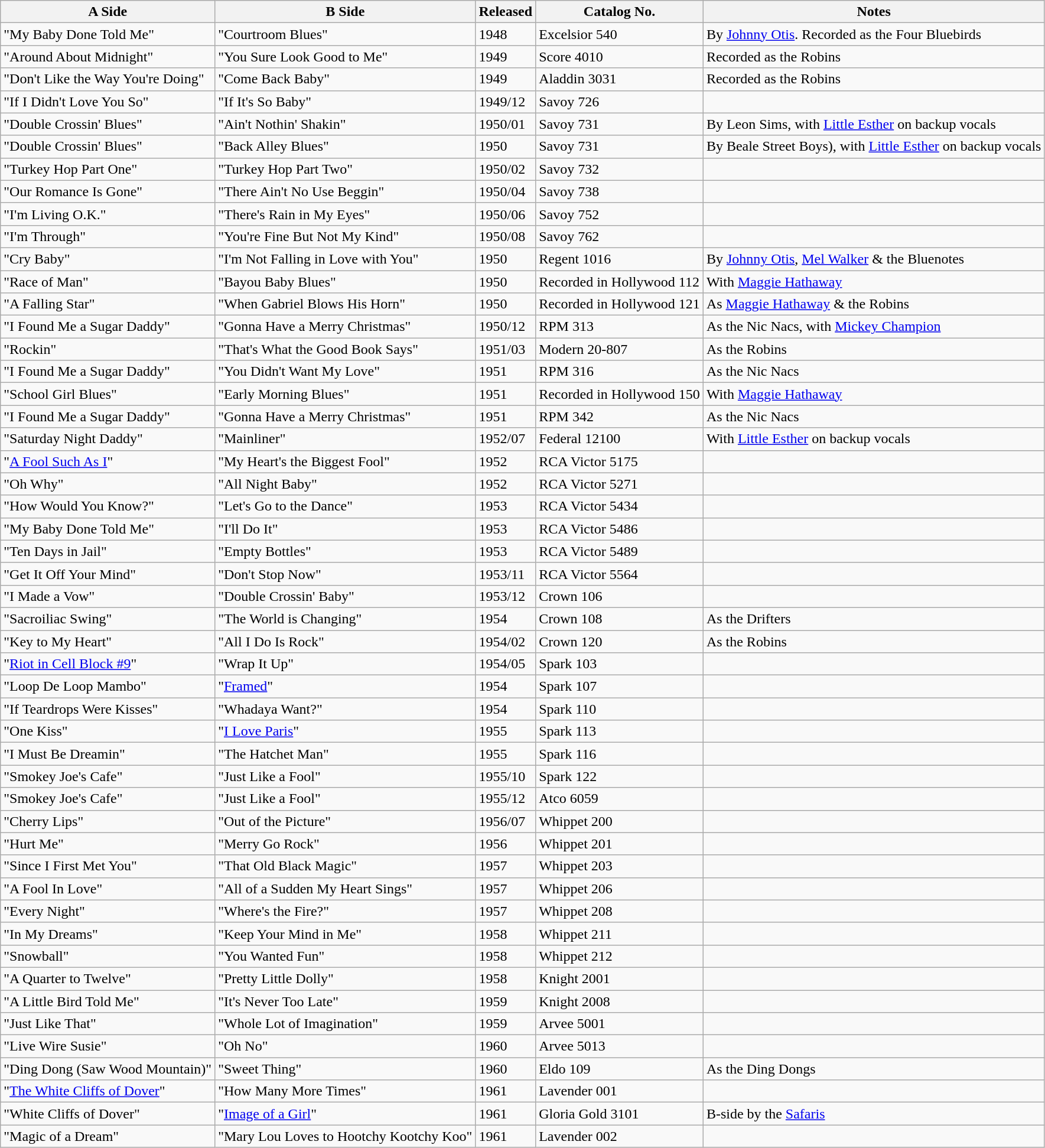<table class="wikitable sortable">
<tr>
<th>A Side</th>
<th>B Side</th>
<th>Released</th>
<th>Catalog No.</th>
<th>Notes</th>
</tr>
<tr>
<td>"My Baby Done Told Me"</td>
<td>"Courtroom Blues"</td>
<td>1948</td>
<td>Excelsior 540</td>
<td>By <a href='#'>Johnny Otis</a>. Recorded as the Four Bluebirds</td>
</tr>
<tr>
<td>"Around About Midnight"</td>
<td>"You Sure Look Good to Me"</td>
<td>1949</td>
<td>Score 4010</td>
<td>Recorded as the Robins</td>
</tr>
<tr>
<td>"Don't Like the Way You're Doing"</td>
<td>"Come Back Baby"</td>
<td>1949</td>
<td>Aladdin 3031</td>
<td>Recorded as the Robins</td>
</tr>
<tr>
<td>"If I Didn't Love You So"</td>
<td>"If It's So Baby"</td>
<td>1949/12</td>
<td>Savoy 726</td>
<td></td>
</tr>
<tr>
<td>"Double Crossin' Blues"</td>
<td>"Ain't Nothin' Shakin"</td>
<td>1950/01</td>
<td>Savoy 731</td>
<td>By Leon Sims, with <a href='#'>Little Esther</a> on backup vocals</td>
</tr>
<tr>
<td>"Double Crossin' Blues"</td>
<td>"Back Alley Blues"</td>
<td>1950</td>
<td>Savoy 731</td>
<td>By Beale Street Boys), with <a href='#'>Little Esther</a> on backup vocals</td>
</tr>
<tr>
<td>"Turkey Hop Part One"</td>
<td>"Turkey Hop Part Two"</td>
<td>1950/02</td>
<td>Savoy 732</td>
<td></td>
</tr>
<tr>
<td>"Our Romance Is Gone"</td>
<td>"There Ain't No Use Beggin"</td>
<td>1950/04</td>
<td>Savoy 738</td>
<td></td>
</tr>
<tr>
<td>"I'm Living O.K."</td>
<td>"There's Rain in My Eyes"</td>
<td>1950/06</td>
<td>Savoy 752</td>
<td></td>
</tr>
<tr>
<td>"I'm Through"</td>
<td>"You're Fine But Not My Kind"</td>
<td>1950/08</td>
<td>Savoy 762</td>
<td></td>
</tr>
<tr>
<td>"Cry Baby"</td>
<td>"I'm Not Falling in Love with You"</td>
<td>1950</td>
<td>Regent 1016</td>
<td>By <a href='#'>Johnny Otis</a>, <a href='#'>Mel Walker</a> & the Bluenotes</td>
</tr>
<tr>
<td>"Race of Man"</td>
<td>"Bayou Baby Blues"</td>
<td>1950</td>
<td>Recorded in Hollywood 112</td>
<td>With <a href='#'>Maggie Hathaway</a></td>
</tr>
<tr>
<td>"A Falling Star"</td>
<td>"When Gabriel Blows His Horn"</td>
<td>1950</td>
<td>Recorded in Hollywood 121</td>
<td>As <a href='#'>Maggie Hathaway</a> & the Robins</td>
</tr>
<tr>
<td>"I Found Me a Sugar Daddy"</td>
<td>"Gonna Have a Merry Christmas"</td>
<td>1950/12</td>
<td>RPM 313</td>
<td>As the Nic Nacs, with <a href='#'>Mickey Champion</a></td>
</tr>
<tr>
<td>"Rockin"</td>
<td>"That's What the Good Book Says"</td>
<td>1951/03</td>
<td>Modern 20-807</td>
<td>As the Robins</td>
</tr>
<tr>
<td>"I Found Me a Sugar Daddy"</td>
<td>"You Didn't Want My Love"</td>
<td>1951</td>
<td>RPM 316</td>
<td>As the Nic Nacs</td>
</tr>
<tr>
<td>"School Girl Blues"</td>
<td>"Early Morning Blues"</td>
<td>1951</td>
<td>Recorded in Hollywood 150</td>
<td>With <a href='#'>Maggie Hathaway</a></td>
</tr>
<tr>
<td>"I Found Me a Sugar Daddy"</td>
<td>"Gonna Have a Merry Christmas"</td>
<td>1951</td>
<td>RPM 342</td>
<td>As the Nic Nacs</td>
</tr>
<tr>
<td>"Saturday Night Daddy"</td>
<td>"Mainliner"</td>
<td>1952/07</td>
<td>Federal 12100</td>
<td>With <a href='#'>Little Esther</a> on backup vocals</td>
</tr>
<tr>
<td>"<a href='#'>A Fool Such As I</a>"</td>
<td>"My Heart's the Biggest Fool"</td>
<td>1952</td>
<td>RCA Victor 5175</td>
<td></td>
</tr>
<tr>
<td>"Oh Why"</td>
<td>"All Night Baby"</td>
<td>1952</td>
<td>RCA Victor 5271</td>
<td></td>
</tr>
<tr>
<td>"How Would You Know?"</td>
<td>"Let's Go to the Dance"</td>
<td>1953</td>
<td>RCA Victor 5434</td>
<td></td>
</tr>
<tr>
<td>"My Baby Done Told Me"</td>
<td>"I'll Do It"</td>
<td>1953</td>
<td>RCA Victor 5486</td>
<td></td>
</tr>
<tr>
<td>"Ten Days in Jail"</td>
<td>"Empty Bottles"</td>
<td>1953</td>
<td>RCA Victor 5489</td>
<td></td>
</tr>
<tr>
<td>"Get It Off Your Mind"</td>
<td>"Don't Stop Now"</td>
<td>1953/11</td>
<td>RCA Victor 5564</td>
<td></td>
</tr>
<tr>
<td>"I Made a Vow"</td>
<td>"Double Crossin' Baby"</td>
<td>1953/12</td>
<td>Crown 106</td>
<td></td>
</tr>
<tr>
<td>"Sacroiliac Swing"</td>
<td>"The World is Changing"</td>
<td>1954</td>
<td>Crown 108</td>
<td>As the Drifters</td>
</tr>
<tr>
<td>"Key to My Heart"</td>
<td>"All I Do Is Rock"</td>
<td>1954/02</td>
<td>Crown 120</td>
<td>As the Robins</td>
</tr>
<tr>
<td>"<a href='#'>Riot in Cell Block #9</a>"</td>
<td>"Wrap It Up"</td>
<td>1954/05</td>
<td>Spark 103</td>
<td></td>
</tr>
<tr>
<td>"Loop De Loop Mambo"</td>
<td>"<a href='#'>Framed</a>"</td>
<td>1954</td>
<td>Spark 107</td>
<td></td>
</tr>
<tr>
<td>"If Teardrops Were Kisses"</td>
<td>"Whadaya Want?"</td>
<td>1954</td>
<td>Spark 110</td>
<td></td>
</tr>
<tr>
<td>"One Kiss"</td>
<td>"<a href='#'>I Love Paris</a>"</td>
<td>1955</td>
<td>Spark 113</td>
<td></td>
</tr>
<tr>
<td>"I Must Be Dreamin"</td>
<td>"The Hatchet Man"</td>
<td>1955</td>
<td>Spark 116</td>
<td></td>
</tr>
<tr>
<td>"Smokey Joe's Cafe"</td>
<td>"Just Like a Fool"</td>
<td>1955/10</td>
<td>Spark 122</td>
<td></td>
</tr>
<tr>
<td>"Smokey Joe's Cafe"</td>
<td>"Just Like a Fool"</td>
<td>1955/12</td>
<td>Atco 6059</td>
<td></td>
</tr>
<tr>
<td>"Cherry Lips"</td>
<td>"Out of the Picture"</td>
<td>1956/07</td>
<td>Whippet 200</td>
<td></td>
</tr>
<tr>
<td>"Hurt Me"</td>
<td>"Merry Go Rock"</td>
<td>1956</td>
<td>Whippet 201</td>
<td></td>
</tr>
<tr>
<td>"Since I First Met You"</td>
<td>"That Old Black Magic"</td>
<td>1957</td>
<td>Whippet 203</td>
<td></td>
</tr>
<tr>
<td>"A Fool In Love"</td>
<td>"All of a Sudden My Heart Sings"</td>
<td>1957</td>
<td>Whippet 206</td>
<td></td>
</tr>
<tr>
<td>"Every Night"</td>
<td>"Where's the Fire?"</td>
<td>1957</td>
<td>Whippet 208</td>
<td></td>
</tr>
<tr>
<td>"In My Dreams"</td>
<td>"Keep Your Mind in Me"</td>
<td>1958</td>
<td>Whippet 211</td>
<td></td>
</tr>
<tr>
<td>"Snowball"</td>
<td>"You Wanted Fun"</td>
<td>1958</td>
<td>Whippet 212</td>
<td></td>
</tr>
<tr>
<td>"A Quarter to Twelve"</td>
<td>"Pretty Little Dolly"</td>
<td>1958</td>
<td>Knight 2001</td>
<td></td>
</tr>
<tr>
<td>"A Little Bird Told Me"</td>
<td>"It's Never Too Late"</td>
<td>1959</td>
<td>Knight 2008</td>
<td></td>
</tr>
<tr>
<td>"Just Like That"</td>
<td>"Whole Lot of Imagination"</td>
<td>1959</td>
<td>Arvee 5001</td>
<td></td>
</tr>
<tr>
<td>"Live Wire Susie"</td>
<td>"Oh No"</td>
<td>1960</td>
<td>Arvee 5013</td>
<td></td>
</tr>
<tr>
<td>"Ding Dong (Saw Wood Mountain)"</td>
<td>"Sweet Thing"</td>
<td>1960</td>
<td>Eldo 109</td>
<td>As the Ding Dongs</td>
</tr>
<tr>
<td>"<a href='#'>The White Cliffs of Dover</a>"</td>
<td>"How Many More Times"</td>
<td>1961</td>
<td>Lavender 001</td>
<td></td>
</tr>
<tr>
<td>"White Cliffs of Dover"</td>
<td>"<a href='#'>Image of a Girl</a>"</td>
<td>1961</td>
<td>Gloria Gold 3101</td>
<td>B-side by the <a href='#'>Safaris</a></td>
</tr>
<tr>
<td>"Magic of a Dream"</td>
<td>"Mary Lou Loves to Hootchy Kootchy Koo"</td>
<td>1961</td>
<td>Lavender 002</td>
<td></td>
</tr>
</table>
